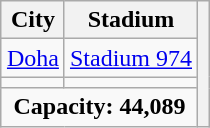<table class="wikitable" style="margin:1em auto; text-align:center;">
<tr>
<th>City</th>
<th>Stadium</th>
<th rowspan="4"></th>
</tr>
<tr>
<td><a href='#'>Doha</a></td>
<td><a href='#'>Stadium 974</a></td>
</tr>
<tr>
<td></td>
<td></td>
</tr>
<tr>
<td colspan="2"><strong>Capacity: 44,089</strong></td>
</tr>
</table>
